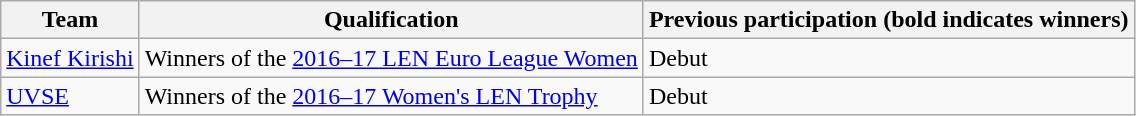<table class="wikitable">
<tr>
<th>Team</th>
<th>Qualification</th>
<th>Previous participation (bold indicates winners)</th>
</tr>
<tr>
<td> <a href='#'>Kinef Kirishi</a></td>
<td>Winners of the <a href='#'>2016–17 LEN Euro League Women</a></td>
<td>Debut</td>
</tr>
<tr>
<td> <a href='#'>UVSE</a></td>
<td>Winners of the <a href='#'>2016–17 Women's LEN Trophy</a></td>
<td>Debut</td>
</tr>
</table>
